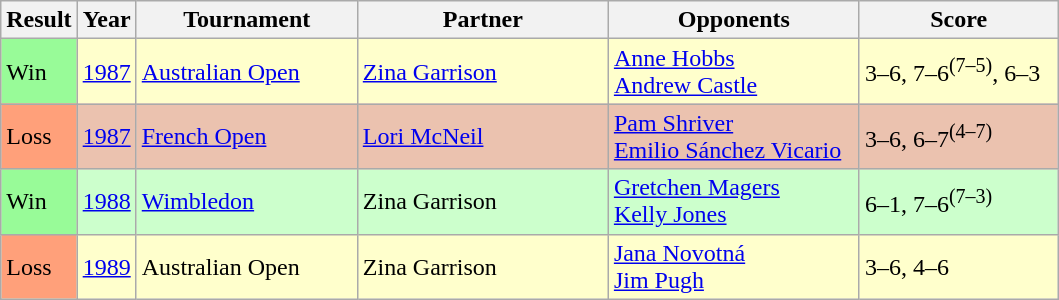<table class="sortable wikitable">
<tr>
<th style="width:40px">Result</th>
<th style="width:30px">Year</th>
<th style="width:140px">Tournament</th>
<th style="width:160px">Partner</th>
<th style="width:160px">Opponents</th>
<th style="width:125px" class="unsortable">Score</th>
</tr>
<tr bgcolor=#FFFFCC>
<td style="background:#98fb98;">Win</td>
<td><a href='#'>1987</a></td>
<td><a href='#'>Australian Open</a></td>
<td> <a href='#'>Zina Garrison</a></td>
<td> <a href='#'>Anne Hobbs</a><br> <a href='#'>Andrew Castle</a></td>
<td>3–6, 7–6<sup>(7–5)</sup>, 6–3</td>
</tr>
<tr bgcolor=#EBC2AF>
<td style="background:#ffa07a;">Loss</td>
<td><a href='#'>1987</a></td>
<td><a href='#'>French Open</a></td>
<td> <a href='#'>Lori McNeil</a></td>
<td> <a href='#'>Pam Shriver</a><br> <a href='#'>Emilio Sánchez Vicario</a></td>
<td>3–6, 6–7<sup>(4–7)</sup></td>
</tr>
<tr bgcolor=#CCFFCC>
<td style="background:#98fb98;">Win</td>
<td><a href='#'>1988</a></td>
<td><a href='#'>Wimbledon</a></td>
<td> Zina Garrison</td>
<td> <a href='#'>Gretchen Magers</a><br> <a href='#'>Kelly Jones</a></td>
<td>6–1, 7–6<sup>(7–3)</sup></td>
</tr>
<tr bgcolor=#FFFFCC>
<td style="background:#ffa07a;">Loss</td>
<td><a href='#'>1989</a></td>
<td>Australian Open</td>
<td> Zina Garrison</td>
<td> <a href='#'>Jana Novotná</a><br> <a href='#'>Jim Pugh</a></td>
<td>3–6, 4–6</td>
</tr>
</table>
